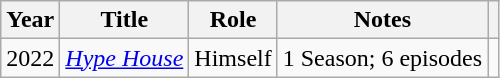<table class="wikitable sortable">
<tr>
<th>Year</th>
<th>Title</th>
<th>Role</th>
<th>Notes</th>
<th></th>
</tr>
<tr>
<td>2022</td>
<td><em><a href='#'>Hype House</a></em></td>
<td>Himself</td>
<td>1 Season; 6 episodes</td>
<td align="center"></td>
</tr>
</table>
